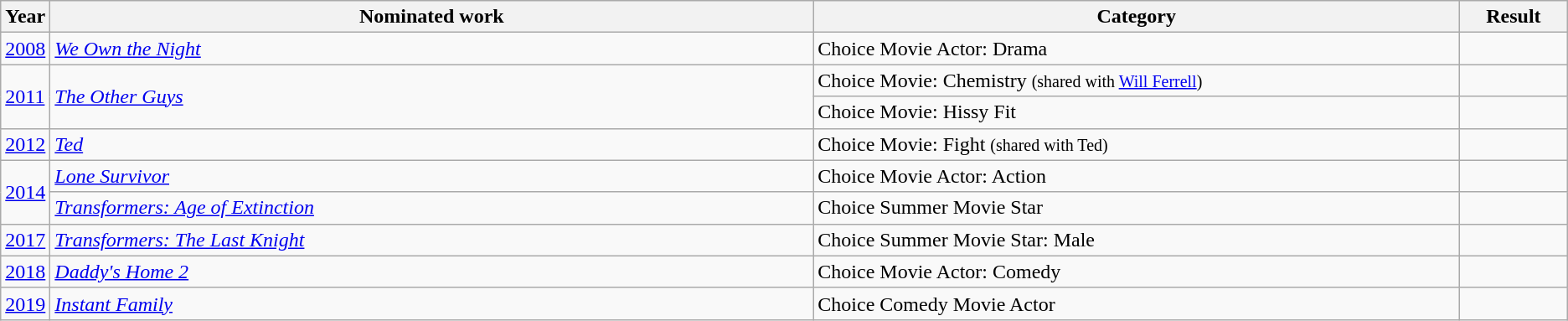<table class=wikitable>
<tr>
<th scope="col" style="width:1em;">Year</th>
<th scope="col" style="width:39em;">Nominated work</th>
<th scope="col" style="width:33em;">Category</th>
<th scope="col" style="width:5em;">Result</th>
</tr>
<tr>
<td><a href='#'>2008</a></td>
<td><em><a href='#'>We Own the Night</a></em></td>
<td>Choice Movie Actor: Drama</td>
<td></td>
</tr>
<tr>
<td rowspan="2"><a href='#'>2011</a></td>
<td rowspan="2"><em><a href='#'>The Other Guys</a></em></td>
<td>Choice Movie: Chemistry <small>(shared with <a href='#'>Will Ferrell</a>)</small></td>
<td></td>
</tr>
<tr>
<td>Choice Movie: Hissy Fit</td>
<td></td>
</tr>
<tr>
<td><a href='#'>2012</a></td>
<td><em><a href='#'>Ted</a></em></td>
<td>Choice Movie: Fight <small>(shared with Ted)</small></td>
<td></td>
</tr>
<tr>
<td rowspan="2"><a href='#'>2014</a></td>
<td><em><a href='#'>Lone Survivor</a></em></td>
<td>Choice Movie Actor: Action</td>
<td></td>
</tr>
<tr>
<td><em><a href='#'>Transformers: Age of Extinction</a></em></td>
<td>Choice Summer Movie Star</td>
<td></td>
</tr>
<tr>
<td><a href='#'>2017</a></td>
<td><em><a href='#'>Transformers: The Last Knight</a></em></td>
<td>Choice Summer Movie Star: Male</td>
<td></td>
</tr>
<tr>
<td><a href='#'>2018</a></td>
<td><em><a href='#'>Daddy's Home 2</a></em></td>
<td>Choice Movie Actor: Comedy</td>
<td></td>
</tr>
<tr>
<td><a href='#'>2019</a></td>
<td><em><a href='#'>Instant Family</a></em></td>
<td>Choice Comedy Movie Actor</td>
<td></td>
</tr>
</table>
